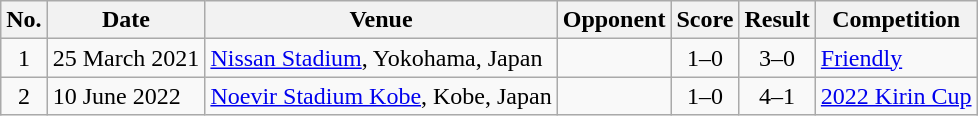<table class="wikitable sortable">
<tr>
<th>No.</th>
<th>Date</th>
<th>Venue</th>
<th>Opponent</th>
<th>Score</th>
<th>Result</th>
<th>Competition</th>
</tr>
<tr>
<td align="center">1</td>
<td>25 March 2021</td>
<td><a href='#'>Nissan Stadium</a>, Yokohama, Japan</td>
<td></td>
<td align="center">1–0</td>
<td align="center">3–0</td>
<td><a href='#'>Friendly</a></td>
</tr>
<tr>
<td align="center">2</td>
<td>10 June 2022</td>
<td><a href='#'>Noevir Stadium Kobe</a>, Kobe, Japan</td>
<td></td>
<td align=center>1–0</td>
<td align="center">4–1</td>
<td><a href='#'>2022 Kirin Cup</a></td>
</tr>
</table>
